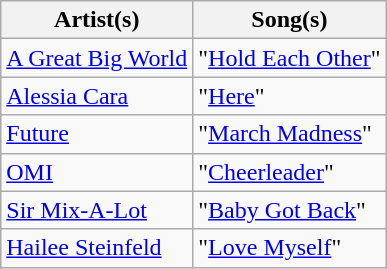<table class="wikitable plainrowheaders">
<tr>
<th scope="col">Artist(s)</th>
<th>Song(s)</th>
</tr>
<tr>
<td><a href='#'>A Great Big World</a><br></td>
<td>"<a href='#'>Hold Each Other</a>"</td>
</tr>
<tr>
<td><a href='#'>Alessia Cara</a></td>
<td>"<a href='#'>Here</a>"</td>
</tr>
<tr>
<td scope="row"><a href='#'>Future</a></td>
<td>"<a href='#'>March Madness</a>"</td>
</tr>
<tr>
<td scope="row"><a href='#'>OMI</a></td>
<td>"<a href='#'>Cheerleader</a>"</td>
</tr>
<tr>
<td><a href='#'>Sir Mix-A-Lot</a></td>
<td>"<a href='#'>Baby Got Back</a>"</td>
</tr>
<tr>
<td><a href='#'>Hailee Steinfeld</a></td>
<td>"<a href='#'>Love Myself</a>"</td>
</tr>
</table>
